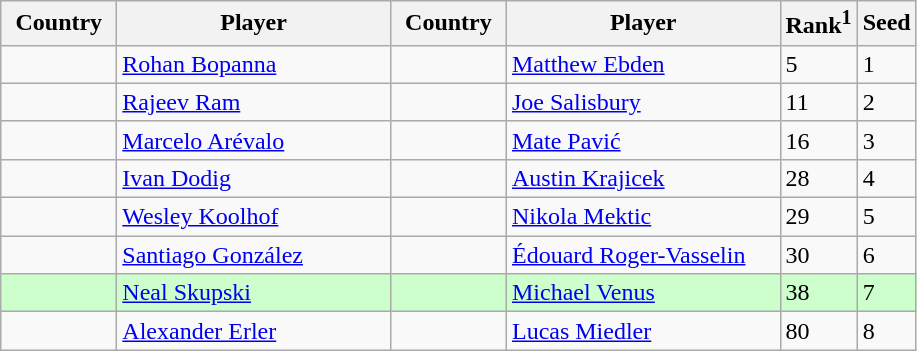<table class="sortable wikitable">
<tr>
<th width="70">Country</th>
<th width="175">Player</th>
<th width="70">Country</th>
<th width="175">Player</th>
<th>Rank<sup>1</sup></th>
<th>Seed</th>
</tr>
<tr>
<td></td>
<td><a href='#'>Rohan Bopanna</a></td>
<td></td>
<td><a href='#'>Matthew Ebden</a></td>
<td>5</td>
<td>1</td>
</tr>
<tr>
<td></td>
<td><a href='#'>Rajeev Ram</a></td>
<td></td>
<td><a href='#'>Joe Salisbury</a></td>
<td>11</td>
<td>2</td>
</tr>
<tr>
<td></td>
<td><a href='#'>Marcelo Arévalo</a></td>
<td></td>
<td><a href='#'>Mate Pavić</a></td>
<td>16</td>
<td>3</td>
</tr>
<tr>
<td></td>
<td><a href='#'>Ivan Dodig</a></td>
<td></td>
<td><a href='#'>Austin Krajicek</a></td>
<td>28</td>
<td>4</td>
</tr>
<tr>
<td></td>
<td><a href='#'>Wesley Koolhof</a></td>
<td></td>
<td><a href='#'>Nikola Mektic</a></td>
<td>29</td>
<td>5</td>
</tr>
<tr>
<td></td>
<td><a href='#'>Santiago González</a></td>
<td></td>
<td><a href='#'>Édouard Roger-Vasselin</a></td>
<td>30</td>
<td>6</td>
</tr>
<tr bgcolor=#cfc>
<td></td>
<td><a href='#'>Neal Skupski</a></td>
<td></td>
<td><a href='#'>Michael Venus</a></td>
<td>38</td>
<td>7</td>
</tr>
<tr>
<td></td>
<td><a href='#'>Alexander Erler</a></td>
<td></td>
<td><a href='#'>Lucas Miedler</a></td>
<td>80</td>
<td>8</td>
</tr>
</table>
